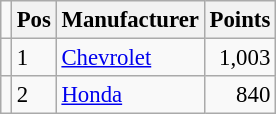<table class="wikitable" style="font-size: 95%">
<tr>
<td></td>
<th>Pos</th>
<th>Manufacturer</th>
<th>Points</th>
</tr>
<tr>
<td align="left"></td>
<td>1</td>
<td> <a href='#'>Chevrolet</a></td>
<td align="right">1,003</td>
</tr>
<tr>
<td align="left"></td>
<td>2</td>
<td> <a href='#'>Honda</a></td>
<td align="right">840</td>
</tr>
</table>
